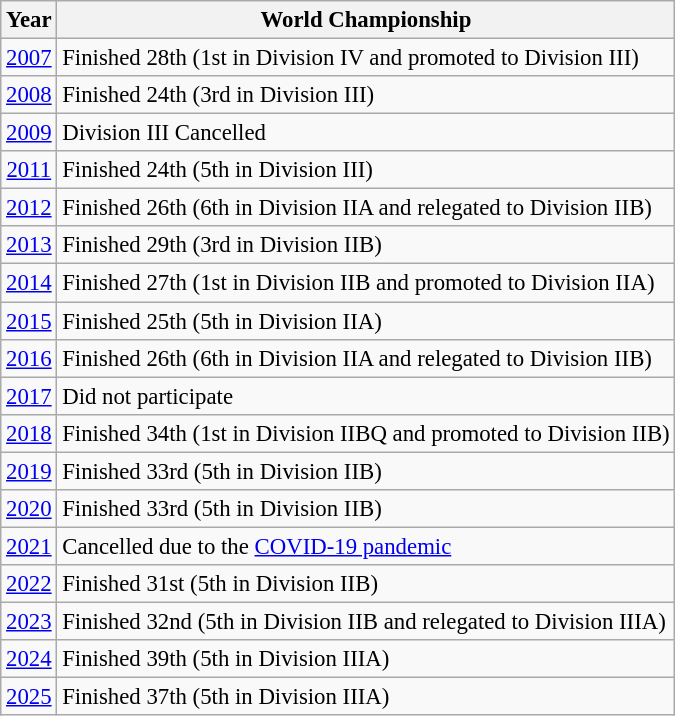<table class="wikitable" style="font-size:95%">
<tr>
<th scope="col">Year</th>
<th scope="col">World Championship</th>
</tr>
<tr>
<td align="center"><a href='#'>2007</a></td>
<td>Finished 28th (1st in Division IV and promoted to Division III)</td>
</tr>
<tr>
<td align="center"><a href='#'>2008</a></td>
<td>Finished 24th (3rd in Division III)</td>
</tr>
<tr>
<td align="center"><a href='#'>2009</a></td>
<td>Division III Cancelled</td>
</tr>
<tr>
<td align="center"><a href='#'>2011</a></td>
<td>Finished 24th (5th in Division III)</td>
</tr>
<tr>
<td align="center"><a href='#'>2012</a></td>
<td>Finished 26th (6th in Division IIA and relegated to Division IIB)</td>
</tr>
<tr>
<td align="center"><a href='#'>2013</a></td>
<td>Finished 29th (3rd in Division IIB)</td>
</tr>
<tr>
<td align="center"><a href='#'>2014</a></td>
<td>Finished 27th (1st in Division IIB and promoted to Division IIA)</td>
</tr>
<tr>
<td align="center"><a href='#'>2015</a></td>
<td>Finished 25th (5th in Division IIA)</td>
</tr>
<tr>
<td align="center"><a href='#'>2016</a></td>
<td>Finished 26th (6th in Division IIA and relegated to Division IIB)</td>
</tr>
<tr>
<td align="center"><a href='#'>2017</a></td>
<td>Did not participate</td>
</tr>
<tr>
<td align="center"><a href='#'>2018</a></td>
<td>Finished 34th (1st in Division IIBQ and promoted to Division IIB)</td>
</tr>
<tr>
<td align="center"><a href='#'>2019</a></td>
<td>Finished 33rd (5th in Division IIB)</td>
</tr>
<tr>
<td align="center"><a href='#'>2020</a></td>
<td>Finished 33rd (5th in Division IIB)</td>
</tr>
<tr>
<td align="center"><a href='#'>2021</a></td>
<td>Cancelled due to the <a href='#'>COVID-19 pandemic</a></td>
</tr>
<tr>
<td align="center"><a href='#'>2022</a></td>
<td>Finished 31st (5th in Division IIB)</td>
</tr>
<tr>
<td align="center"><a href='#'>2023</a></td>
<td>Finished 32nd (5th in Division IIB and relegated to Division IIIA)</td>
</tr>
<tr>
<td align="center"><a href='#'>2024</a></td>
<td>Finished 39th (5th in Division IIIA)</td>
</tr>
<tr>
<td align="center"><a href='#'>2025</a></td>
<td>Finished 37th (5th in Division IIIA)</td>
</tr>
</table>
